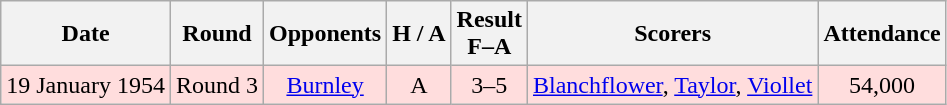<table class="wikitable" style="text-align:center">
<tr>
<th>Date</th>
<th>Round</th>
<th>Opponents</th>
<th>H / A</th>
<th>Result<br>F–A</th>
<th>Scorers</th>
<th>Attendance</th>
</tr>
<tr bgcolor="#ffdddd">
<td>19 January 1954</td>
<td>Round 3</td>
<td><a href='#'>Burnley</a></td>
<td>A</td>
<td>3–5</td>
<td><a href='#'>Blanchflower</a>, <a href='#'>Taylor</a>, <a href='#'>Viollet</a></td>
<td>54,000</td>
</tr>
</table>
